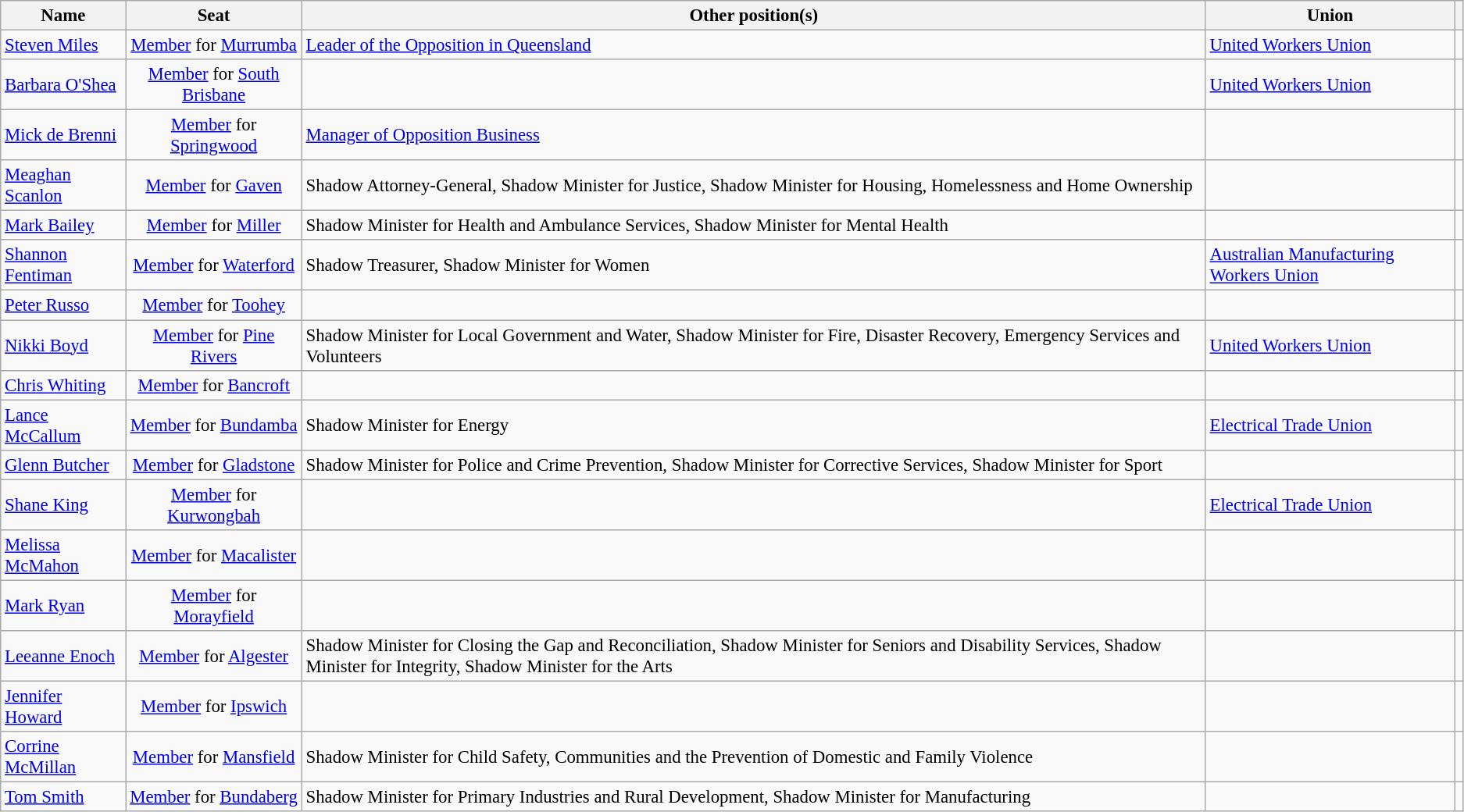<table class="wikitable" style="text-align:left; font-size:95%">
<tr>
<th>Name</th>
<th>Seat</th>
<th>Other position(s)</th>
<th>Union</th>
<th></th>
</tr>
<tr>
<td><a href='#'>Steven Miles</a></td>
<td align=center><a href='#'>Member</a> for <a href='#'>Murrumba</a></td>
<td><a href='#'>Leader of the Opposition in Queensland</a></td>
<td><a href='#'>United Workers Union</a></td>
<td align="center"></td>
</tr>
<tr>
<td><a href='#'>Barbara O'Shea</a></td>
<td align=center><a href='#'>Member</a> for <a href='#'>South Brisbane</a></td>
<td></td>
<td><a href='#'>United Workers Union</a></td>
<td></td>
</tr>
<tr>
<td><a href='#'>Mick de Brenni</a></td>
<td align=center><a href='#'>Member</a> for <a href='#'>Springwood</a></td>
<td><a href='#'>Manager of Opposition Business</a></td>
<td></td>
<td align="center"></td>
</tr>
<tr>
<td><a href='#'>Meaghan Scanlon</a></td>
<td align=center><a href='#'>Member</a> for <a href='#'>Gaven</a></td>
<td>Shadow Attorney-General, Shadow Minister for Justice, Shadow Minister for Housing, Homelessness and Home Ownership</td>
<td></td>
<td></td>
</tr>
<tr>
<td><a href='#'>Mark Bailey</a></td>
<td align=center><a href='#'>Member</a> for <a href='#'>Miller</a></td>
<td>Shadow Minister for Health and Ambulance Services, Shadow Minister for Mental Health</td>
<td></td>
<td align="center"></td>
</tr>
<tr>
<td><a href='#'>Shannon Fentiman</a></td>
<td align=center><a href='#'>Member</a> for <a href='#'>Waterford</a></td>
<td>Shadow Treasurer, Shadow Minister for Women</td>
<td><a href='#'>Australian Manufacturing Workers Union</a></td>
<td align="center"></td>
</tr>
<tr>
<td><a href='#'>Peter Russo</a></td>
<td align=center><a href='#'>Member</a> for <a href='#'>Toohey</a></td>
<td></td>
<td></td>
<td align="center"></td>
</tr>
<tr>
<td><a href='#'>Nikki Boyd</a></td>
<td align=center><a href='#'>Member</a> for <a href='#'>Pine Rivers</a></td>
<td>Shadow Minister for Local Government and Water, Shadow Minister for Fire, Disaster Recovery, Emergency Services and Volunteers</td>
<td><a href='#'>United Workers Union</a></td>
<td align="center"></td>
</tr>
<tr>
<td><a href='#'>Chris Whiting</a></td>
<td align=center><a href='#'>Member</a> for <a href='#'>Bancroft</a></td>
<td></td>
<td></td>
<td align="center"></td>
</tr>
<tr>
<td><a href='#'>Lance McCallum</a></td>
<td align=center><a href='#'>Member</a> for <a href='#'>Bundamba</a></td>
<td>Shadow Minister for Energy</td>
<td><a href='#'>Electrical Trade Union</a></td>
<td align="center"></td>
</tr>
<tr>
<td><a href='#'>Glenn Butcher</a></td>
<td align=center><a href='#'>Member</a> for <a href='#'>Gladstone</a></td>
<td>Shadow Minister for Police and Crime Prevention, Shadow Minister for Corrective Services, Shadow Minister for Sport</td>
<td></td>
<td align="center"></td>
</tr>
<tr>
<td><a href='#'>Shane King</a></td>
<td align=center><a href='#'>Member</a> for <a href='#'>Kurwongbah</a></td>
<td></td>
<td><a href='#'>Electrical Trade Union</a></td>
<td align="center"></td>
</tr>
<tr>
<td><a href='#'>Melissa McMahon</a></td>
<td align=center><a href='#'>Member</a> for <a href='#'>Macalister</a></td>
<td></td>
<td></td>
<td align="center"></td>
</tr>
<tr>
<td><a href='#'>Mark Ryan</a></td>
<td align=center><a href='#'>Member</a> for <a href='#'>Morayfield</a></td>
<td></td>
<td></td>
<td align="center"></td>
</tr>
<tr>
<td><a href='#'>Leeanne Enoch</a></td>
<td align=center><a href='#'>Member</a> for <a href='#'>Algester</a></td>
<td>Shadow Minister for Closing the Gap and Reconciliation, Shadow Minister for Seniors and Disability Services, Shadow Minister for Integrity, Shadow Minister for the Arts</td>
<td></td>
<td align="center"></td>
</tr>
<tr>
<td><a href='#'>Jennifer Howard</a></td>
<td align=center><a href='#'>Member</a> for <a href='#'>Ipswich</a></td>
<td></td>
<td></td>
<td align="center"></td>
</tr>
<tr>
<td><a href='#'>Corrine McMillan</a></td>
<td align=center><a href='#'>Member</a> for <a href='#'>Mansfield</a></td>
<td>Shadow Minister for Child Safety, Communities and the Prevention of Domestic and Family Violence</td>
<td></td>
<td align="center"></td>
</tr>
<tr>
<td><a href='#'>Tom Smith</a></td>
<td align=center><a href='#'>Member</a> for <a href='#'>Bundaberg</a></td>
<td>Shadow Minister for Primary Industries and Rural Development, Shadow Minister for Manufacturing</td>
<td></td>
<td></td>
</tr>
</table>
